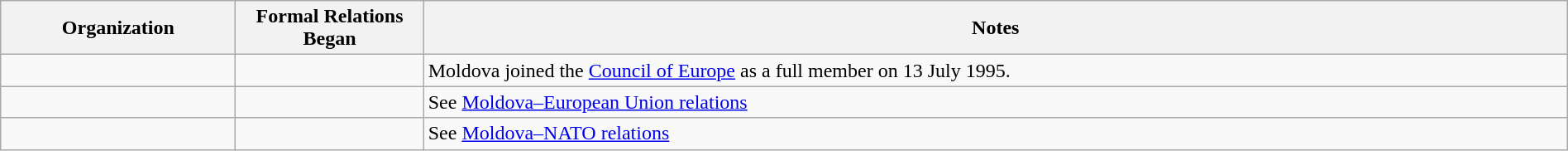<table class="wikitable sortable" border="1" style="width:100%; margin:auto;">
<tr>
<th width="15%">Organization</th>
<th width="12%">Formal Relations Began</th>
<th>Notes</th>
</tr>
<tr -valign="top">
<td></td>
<td></td>
<td>Moldova joined the <a href='#'>Council of Europe</a> as a full member on 13 July 1995.</td>
</tr>
<tr -valign="top">
<td></td>
<td></td>
<td>See <a href='#'>Moldova–European Union relations</a></td>
</tr>
<tr -valign="top">
<td></td>
<td></td>
<td>See <a href='#'>Moldova–NATO relations</a></td>
</tr>
</table>
